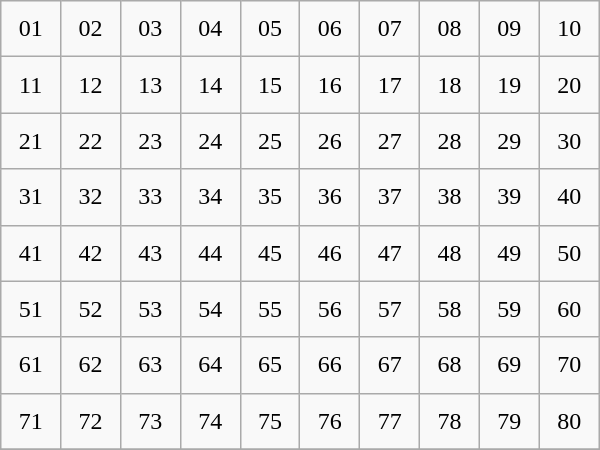<table class="wikitable" style="text-align: center; width: 400px; height: 300px;">
<tr>
<td>01</td>
<td>02</td>
<td>03</td>
<td>04</td>
<td>05</td>
<td>06</td>
<td>07</td>
<td>08</td>
<td>09</td>
<td>10</td>
</tr>
<tr>
<td>11</td>
<td>12</td>
<td>13</td>
<td>14</td>
<td>15</td>
<td>16</td>
<td>17</td>
<td>18</td>
<td>19</td>
<td>20</td>
</tr>
<tr>
<td>21</td>
<td>22</td>
<td>23</td>
<td>24</td>
<td>25</td>
<td>26</td>
<td>27</td>
<td>28</td>
<td>29</td>
<td>30</td>
</tr>
<tr>
<td>31</td>
<td>32</td>
<td>33</td>
<td>34</td>
<td>35</td>
<td>36</td>
<td>37</td>
<td>38</td>
<td>39</td>
<td>40</td>
</tr>
<tr>
<td>41</td>
<td>42</td>
<td>43</td>
<td>44</td>
<td>45</td>
<td>46</td>
<td>47</td>
<td>48</td>
<td>49</td>
<td>50</td>
</tr>
<tr>
<td>51</td>
<td>52</td>
<td>53</td>
<td>54</td>
<td>55</td>
<td>56</td>
<td>57</td>
<td>58</td>
<td>59</td>
<td>60</td>
</tr>
<tr>
<td>61</td>
<td>62</td>
<td>63</td>
<td>64</td>
<td>65</td>
<td>66</td>
<td>67</td>
<td>68</td>
<td>69</td>
<td>70</td>
</tr>
<tr>
<td>71</td>
<td>72</td>
<td>73</td>
<td>74</td>
<td>75</td>
<td>76</td>
<td>77</td>
<td>78</td>
<td>79</td>
<td>80</td>
</tr>
<tr>
</tr>
</table>
